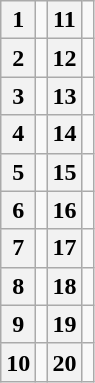<table class="wikitable">
<tr>
<th>1</th>
<td></td>
<th>11</th>
<td></td>
</tr>
<tr>
<th>2</th>
<td></td>
<th>12</th>
<td></td>
</tr>
<tr>
<th>3</th>
<td></td>
<th>13</th>
<td></td>
</tr>
<tr>
<th>4</th>
<td></td>
<th>14</th>
<td></td>
</tr>
<tr>
<th>5</th>
<td></td>
<th>15</th>
<td></td>
</tr>
<tr>
<th>6</th>
<td></td>
<th>16</th>
<td></td>
</tr>
<tr>
<th>7</th>
<td></td>
<th>17</th>
<td></td>
</tr>
<tr>
<th>8</th>
<td></td>
<th>18</th>
<td></td>
</tr>
<tr>
<th>9</th>
<td></td>
<th>19</th>
<td></td>
</tr>
<tr>
<th>10</th>
<td></td>
<th>20</th>
<td></td>
</tr>
</table>
